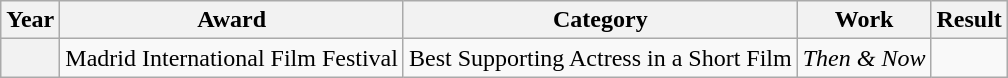<table class="wikitable sortable plainrowheaders">
<tr>
<th scope="col">Year</th>
<th scope="col">Award</th>
<th scope="col">Category</th>
<th scope="col">Work</th>
<th scope="col">Result</th>
</tr>
<tr>
<th scope="row"></th>
<td>Madrid International Film Festival</td>
<td>Best Supporting Actress in a Short Film</td>
<td><em>Then & Now</em></td>
<td></td>
</tr>
</table>
